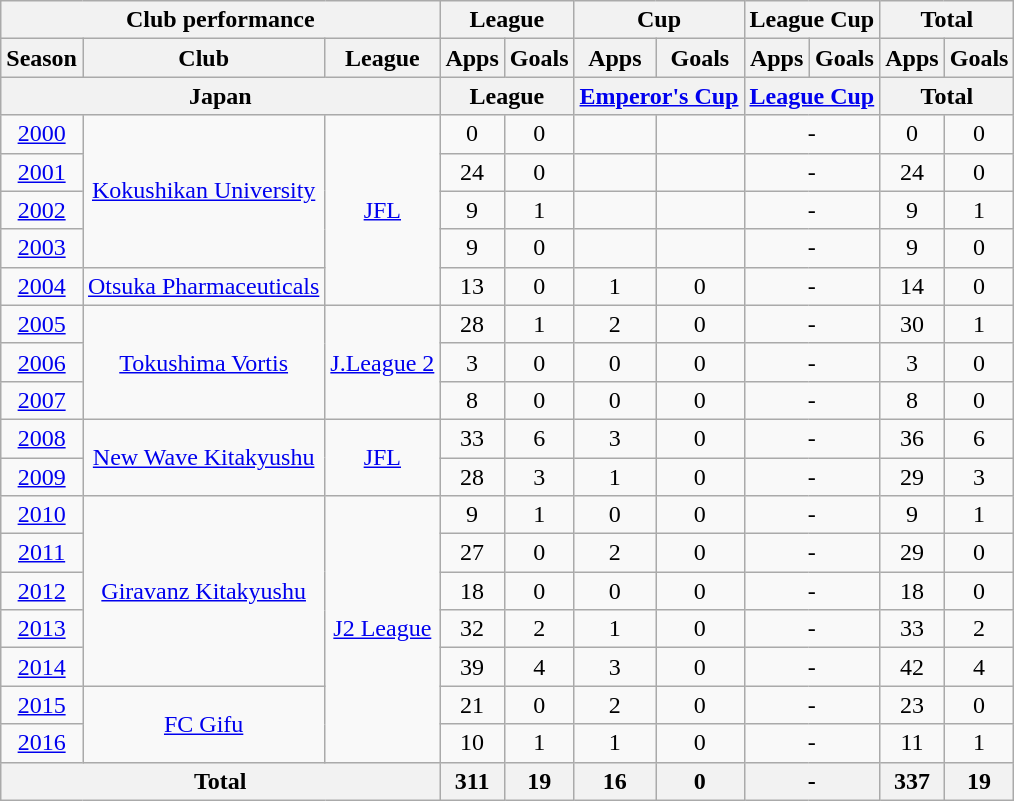<table class="wikitable" style="text-align:center;">
<tr>
<th colspan=3>Club performance</th>
<th colspan=2>League</th>
<th colspan=2>Cup</th>
<th colspan=2>League Cup</th>
<th colspan=2>Total</th>
</tr>
<tr>
<th>Season</th>
<th>Club</th>
<th>League</th>
<th>Apps</th>
<th>Goals</th>
<th>Apps</th>
<th>Goals</th>
<th>Apps</th>
<th>Goals</th>
<th>Apps</th>
<th>Goals</th>
</tr>
<tr>
<th colspan=3>Japan</th>
<th colspan=2>League</th>
<th colspan=2><a href='#'>Emperor's Cup</a></th>
<th colspan=2><a href='#'>League Cup</a></th>
<th colspan=2>Total</th>
</tr>
<tr>
<td><a href='#'>2000</a></td>
<td rowspan=4><a href='#'>Kokushikan University</a></td>
<td rowspan=5><a href='#'>JFL</a></td>
<td>0</td>
<td>0</td>
<td></td>
<td></td>
<td colspan=2>-</td>
<td>0</td>
<td>0</td>
</tr>
<tr>
<td><a href='#'>2001</a></td>
<td>24</td>
<td>0</td>
<td></td>
<td></td>
<td colspan=2>-</td>
<td>24</td>
<td>0</td>
</tr>
<tr>
<td><a href='#'>2002</a></td>
<td>9</td>
<td>1</td>
<td></td>
<td></td>
<td colspan=2>-</td>
<td>9</td>
<td>1</td>
</tr>
<tr>
<td><a href='#'>2003</a></td>
<td>9</td>
<td>0</td>
<td></td>
<td></td>
<td colspan=2>-</td>
<td>9</td>
<td>0</td>
</tr>
<tr>
<td><a href='#'>2004</a></td>
<td><a href='#'>Otsuka Pharmaceuticals</a></td>
<td>13</td>
<td>0</td>
<td>1</td>
<td>0</td>
<td colspan=2>-</td>
<td>14</td>
<td>0</td>
</tr>
<tr>
<td><a href='#'>2005</a></td>
<td rowspan="3"><a href='#'>Tokushima Vortis</a></td>
<td rowspan="3"><a href='#'>J.League 2</a></td>
<td>28</td>
<td>1</td>
<td>2</td>
<td>0</td>
<td colspan=2>-</td>
<td>30</td>
<td>1</td>
</tr>
<tr>
<td><a href='#'>2006</a></td>
<td>3</td>
<td>0</td>
<td>0</td>
<td>0</td>
<td colspan=2>-</td>
<td>3</td>
<td>0</td>
</tr>
<tr>
<td><a href='#'>2007</a></td>
<td>8</td>
<td>0</td>
<td>0</td>
<td>0</td>
<td colspan=2>-</td>
<td>8</td>
<td>0</td>
</tr>
<tr>
<td><a href='#'>2008</a></td>
<td rowspan="2"><a href='#'>New Wave Kitakyushu</a></td>
<td rowspan="2"><a href='#'>JFL</a></td>
<td>33</td>
<td>6</td>
<td>3</td>
<td>0</td>
<td colspan=2>-</td>
<td>36</td>
<td>6</td>
</tr>
<tr>
<td><a href='#'>2009</a></td>
<td>28</td>
<td>3</td>
<td>1</td>
<td>0</td>
<td colspan=2>-</td>
<td>29</td>
<td>3</td>
</tr>
<tr>
<td><a href='#'>2010</a></td>
<td rowspan=5><a href='#'>Giravanz Kitakyushu</a></td>
<td rowspan=7><a href='#'>J2 League</a></td>
<td>9</td>
<td>1</td>
<td>0</td>
<td>0</td>
<td colspan=2>-</td>
<td>9</td>
<td>1</td>
</tr>
<tr>
<td><a href='#'>2011</a></td>
<td>27</td>
<td>0</td>
<td>2</td>
<td>0</td>
<td colspan=2>-</td>
<td>29</td>
<td>0</td>
</tr>
<tr>
<td><a href='#'>2012</a></td>
<td>18</td>
<td>0</td>
<td>0</td>
<td>0</td>
<td colspan=2>-</td>
<td>18</td>
<td>0</td>
</tr>
<tr>
<td><a href='#'>2013</a></td>
<td>32</td>
<td>2</td>
<td>1</td>
<td>0</td>
<td colspan=2>-</td>
<td>33</td>
<td>2</td>
</tr>
<tr>
<td><a href='#'>2014</a></td>
<td>39</td>
<td>4</td>
<td>3</td>
<td>0</td>
<td colspan=2>-</td>
<td>42</td>
<td>4</td>
</tr>
<tr>
<td><a href='#'>2015</a></td>
<td rowspan=2><a href='#'>FC Gifu</a></td>
<td>21</td>
<td>0</td>
<td>2</td>
<td>0</td>
<td colspan=2>-</td>
<td>23</td>
<td>0</td>
</tr>
<tr>
<td><a href='#'>2016</a></td>
<td>10</td>
<td>1</td>
<td>1</td>
<td>0</td>
<td colspan=2>-</td>
<td>11</td>
<td>1</td>
</tr>
<tr>
<th colspan=3>Total</th>
<th>311</th>
<th>19</th>
<th>16</th>
<th>0</th>
<th colspan=2>-</th>
<th>337</th>
<th>19</th>
</tr>
</table>
